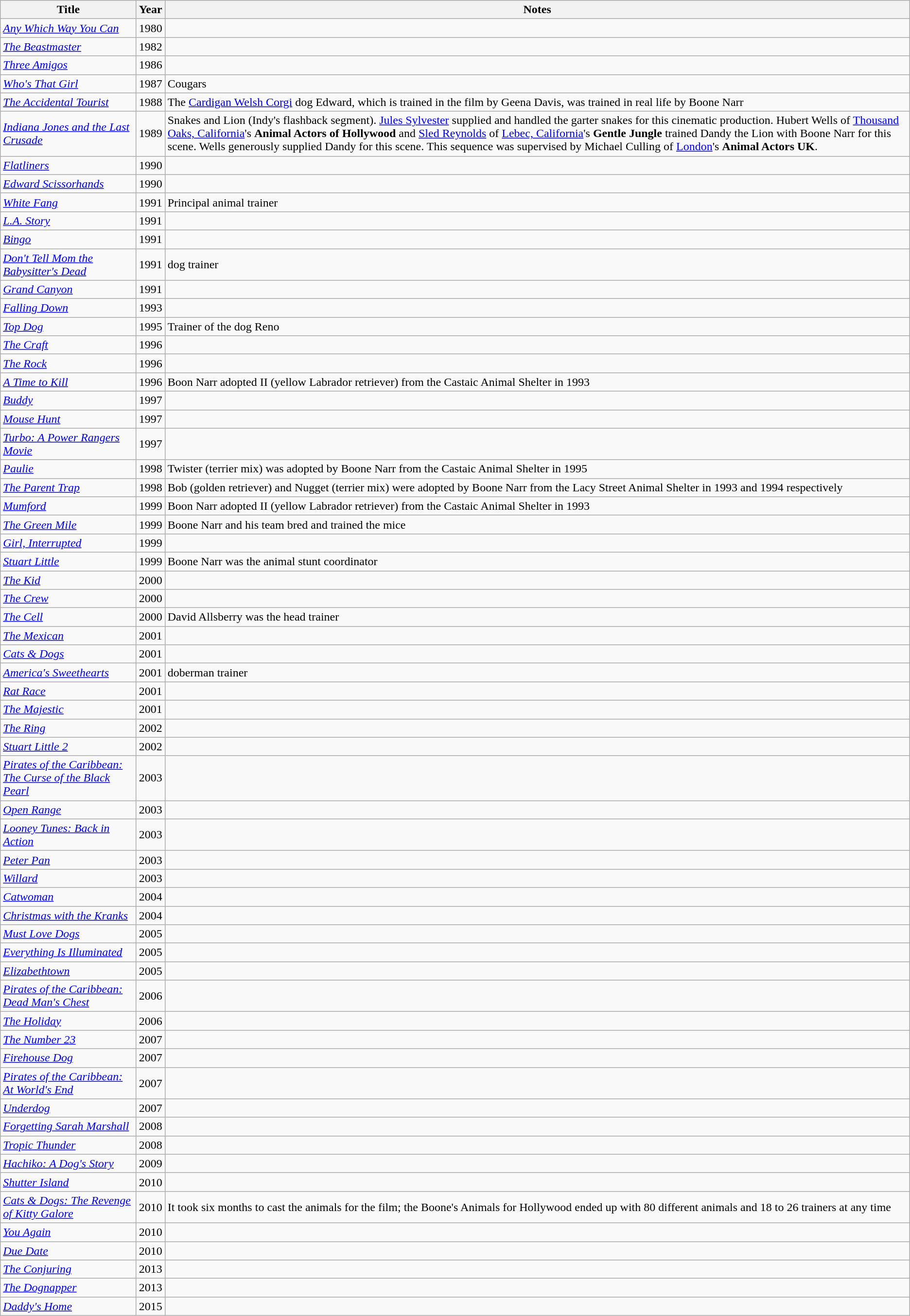<table class="wikitable sortable">
<tr>
<th>Title</th>
<th>Year</th>
<th>Notes</th>
</tr>
<tr>
<td><em><a href='#'>Any Which Way You Can</a></em></td>
<td>1980</td>
<td></td>
</tr>
<tr>
<td><em><a href='#'>The Beastmaster</a></em></td>
<td>1982</td>
<td></td>
</tr>
<tr>
<td><em><a href='#'>Three Amigos</a></em></td>
<td>1986</td>
<td></td>
</tr>
<tr>
<td><a href='#'><em>Who's That Girl</em></a></td>
<td>1987</td>
<td>Cougars</td>
</tr>
<tr>
<td><a href='#'><em>The Accidental Tourist</em></a></td>
<td>1988</td>
<td>The <a href='#'>Cardigan Welsh Corgi</a> dog Edward, which is trained in the film by Geena Davis, was trained in real life by Boone Narr</td>
</tr>
<tr>
<td><em><a href='#'>Indiana Jones and the Last Crusade</a></em></td>
<td>1989</td>
<td>Snakes and Lion (Indy's flashback segment). <a href='#'>Jules Sylvester</a> supplied and handled the garter snakes for this cinematic production. Hubert Wells of <a href='#'>Thousand Oaks, California</a>'s <strong>Animal Actors of Hollywood</strong> and <a href='#'>Sled Reynolds</a> of <a href='#'>Lebec, California</a>'s <strong>Gentle Jungle</strong> trained Dandy the Lion with Boone Narr for this scene. Wells generously supplied Dandy for this scene. This sequence was supervised by Michael Culling of <a href='#'>London</a>'s <strong>Animal Actors UK</strong>.</td>
</tr>
<tr>
<td><em><a href='#'>Flatliners</a></em></td>
<td>1990</td>
<td></td>
</tr>
<tr>
<td><em><a href='#'>Edward Scissorhands</a></em></td>
<td>1990</td>
<td></td>
</tr>
<tr>
<td><em><a href='#'>White Fang</a></em></td>
<td>1991</td>
<td>Principal animal trainer</td>
</tr>
<tr>
<td><em><a href='#'>L.A. Story</a></em></td>
<td>1991</td>
<td></td>
</tr>
<tr>
<td><em><a href='#'>Bingo</a></em></td>
<td>1991</td>
<td></td>
</tr>
<tr>
<td><em><a href='#'>Don't Tell Mom the Babysitter's Dead</a></em></td>
<td>1991</td>
<td>dog trainer</td>
</tr>
<tr>
<td><em><a href='#'>Grand Canyon</a></em></td>
<td>1991</td>
<td></td>
</tr>
<tr>
<td><em><a href='#'>Falling Down</a></em></td>
<td>1993</td>
<td></td>
</tr>
<tr>
<td><a href='#'><em>Top Dog</em></a></td>
<td>1995</td>
<td>Trainer of the dog Reno</td>
</tr>
<tr>
<td><a href='#'><em>The Craft</em></a></td>
<td>1996</td>
<td></td>
</tr>
<tr>
<td><a href='#'><em>The Rock</em></a></td>
<td>1996</td>
<td></td>
</tr>
<tr>
<td><a href='#'><em>A Time to Kill</em></a></td>
<td>1996</td>
<td>Boon Narr adopted II (yellow Labrador retriever) from the Castaic Animal Shelter in 1993</td>
</tr>
<tr>
<td><a href='#'><em>Buddy</em></a></td>
<td>1997</td>
<td></td>
</tr>
<tr>
<td><em><a href='#'>Mouse Hunt</a></em></td>
<td>1997</td>
<td></td>
</tr>
<tr>
<td><em><a href='#'>Turbo: A Power Rangers Movie</a></em></td>
<td>1997</td>
<td></td>
</tr>
<tr>
<td><em><a href='#'>Paulie</a></em></td>
<td>1998</td>
<td>Twister (terrier mix) was adopted by Boone Narr from the Castaic Animal Shelter in 1995</td>
</tr>
<tr>
<td><a href='#'><em>The Parent Trap</em></a></td>
<td>1998</td>
<td>Bob (golden retriever) and Nugget (terrier mix) were adopted by Boone Narr from the Lacy Street Animal Shelter in 1993 and 1994 respectively</td>
</tr>
<tr>
<td><a href='#'><em>Mumford</em></a></td>
<td>1999</td>
<td>Boon Narr adopted II (yellow Labrador retriever) from the Castaic Animal Shelter in 1993</td>
</tr>
<tr>
<td><a href='#'><em>The Green Mile</em></a></td>
<td>1999</td>
<td>Boone Narr and his team bred and trained the mice</td>
</tr>
<tr>
<td><em><a href='#'>Girl, Interrupted</a></em></td>
<td>1999</td>
<td></td>
</tr>
<tr>
<td><em><a href='#'>Stuart Little</a></em></td>
<td>1999</td>
<td>Boone Narr was the animal stunt coordinator</td>
</tr>
<tr>
<td><a href='#'><em>The Kid</em></a></td>
<td>2000</td>
<td></td>
</tr>
<tr>
<td><a href='#'><em>The Crew</em></a></td>
<td>2000</td>
<td></td>
</tr>
<tr>
<td><em><a href='#'>The Cell</a></em></td>
<td>2000</td>
<td>David Allsberry was the head trainer</td>
</tr>
<tr>
<td><em><a href='#'>The Mexican</a></em></td>
<td>2001</td>
<td></td>
</tr>
<tr>
<td><em><a href='#'>Cats & Dogs</a></em></td>
<td>2001</td>
<td></td>
</tr>
<tr>
<td><em><a href='#'>America's Sweethearts</a></em></td>
<td>2001</td>
<td>doberman trainer</td>
</tr>
<tr>
<td><a href='#'><em>Rat Race</em></a></td>
<td>2001</td>
<td></td>
</tr>
<tr>
<td><a href='#'><em>The Majestic</em></a></td>
<td>2001</td>
<td></td>
</tr>
<tr>
<td><a href='#'><em>The Ring</em></a></td>
<td>2002</td>
<td></td>
</tr>
<tr>
<td><em><a href='#'>Stuart Little 2</a></em></td>
<td>2002</td>
<td></td>
</tr>
<tr>
<td><em><a href='#'>Pirates of the Caribbean: The Curse of the Black Pearl</a></em></td>
<td>2003</td>
<td></td>
</tr>
<tr>
<td><a href='#'><em>Open Range</em></a></td>
<td>2003</td>
<td></td>
</tr>
<tr>
<td><em><a href='#'>Looney Tunes: Back in Action</a></em></td>
<td>2003</td>
<td></td>
</tr>
<tr>
<td><em><a href='#'>Peter Pan</a></em></td>
<td>2003</td>
<td></td>
</tr>
<tr>
<td><a href='#'><em>Willard</em></a></td>
<td>2003</td>
<td></td>
</tr>
<tr>
<td><a href='#'><em>Catwoman</em></a></td>
<td>2004</td>
<td></td>
</tr>
<tr>
<td><em><a href='#'>Christmas with the Kranks</a></em></td>
<td>2004</td>
<td></td>
</tr>
<tr>
<td><em><a href='#'>Must Love Dogs</a></em></td>
<td>2005</td>
<td></td>
</tr>
<tr>
<td><em><a href='#'>Everything Is Illuminated</a></em></td>
<td>2005</td>
<td></td>
</tr>
<tr>
<td><a href='#'><em>Elizabethtown</em></a></td>
<td>2005</td>
<td></td>
</tr>
<tr>
<td><em><a href='#'>Pirates of the Caribbean: Dead Man's Chest</a></em></td>
<td>2006</td>
<td></td>
</tr>
<tr>
<td><em><a href='#'>The Holiday</a></em></td>
<td>2006</td>
<td></td>
</tr>
<tr>
<td><em><a href='#'>The Number 23</a></em></td>
<td>2007</td>
<td></td>
</tr>
<tr>
<td><em><a href='#'>Firehouse Dog</a></em></td>
<td>2007</td>
<td></td>
</tr>
<tr>
<td><em><a href='#'>Pirates of the Caribbean: At World's End</a></em></td>
<td>2007</td>
<td></td>
</tr>
<tr>
<td><a href='#'><em>Underdog</em></a></td>
<td>2007</td>
<td></td>
</tr>
<tr>
<td><em><a href='#'>Forgetting Sarah Marshall</a></em></td>
<td>2008</td>
<td></td>
</tr>
<tr>
<td><em><a href='#'>Tropic Thunder</a></em></td>
<td>2008</td>
<td></td>
</tr>
<tr>
<td><em><a href='#'>Hachiko: A Dog's Story</a></em></td>
<td>2009</td>
<td></td>
</tr>
<tr>
<td><a href='#'><em>Shutter Island</em></a></td>
<td>2010</td>
<td></td>
</tr>
<tr>
<td><em><a href='#'>Cats & Dogs: The Revenge of Kitty Galore</a></em></td>
<td>2010</td>
<td>It took six months to cast the animals for the film; the Boone's Animals for Hollywood ended up with 80 different animals and 18 to 26 trainers at any time</td>
</tr>
<tr>
<td><em><a href='#'>You Again</a></em></td>
<td>2010</td>
<td></td>
</tr>
<tr>
<td><em><a href='#'>Due Date</a></em></td>
<td>2010</td>
<td></td>
</tr>
<tr>
<td><em><a href='#'>The Conjuring</a></em></td>
<td>2013</td>
<td></td>
</tr>
<tr>
<td><a href='#'><em>The Dognapper</em></a></td>
<td>2013</td>
<td></td>
</tr>
<tr>
<td><a href='#'><em>Daddy's Home</em></a></td>
<td>2015</td>
<td></td>
</tr>
</table>
